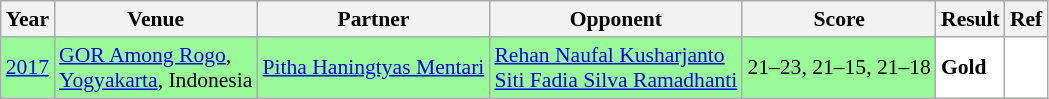<table class="sortable wikitable" style="font-size: 90%;">
<tr>
<th>Year</th>
<th>Venue</th>
<th>Partner</th>
<th>Opponent</th>
<th>Score</th>
<th>Result</th>
<th>Ref</th>
</tr>
<tr style="background:#98FB98">
<td align="center"><a href='#'>2017</a></td>
<td align="left"><a href='#'>GOR Among Rogo</a>,<br><a href='#'>Yogyakarta</a>, Indonesia</td>
<td align="left"> <a href='#'>Pitha Haningtyas Mentari</a></td>
<td align="left"> <a href='#'>Rehan Naufal Kusharjanto</a><br> <a href='#'>Siti Fadia Silva Ramadhanti</a></td>
<td align="left">21–23, 21–15, 21–18</td>
<td style="text-align:left; background:white"> <strong>Gold</strong></td>
<td style="text-align:center; background:white"></td>
</tr>
</table>
